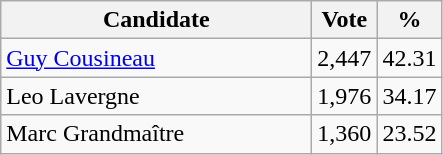<table class="wikitable">
<tr>
<th bgcolor="#DDDDFF" width="200px">Candidate</th>
<th bgcolor="#DDDDFF">Vote</th>
<th bgcolor="#DDDDFF">%</th>
</tr>
<tr>
<td><a href='#'>Guy Cousineau</a></td>
<td>2,447</td>
<td>42.31</td>
</tr>
<tr>
<td>Leo Lavergne</td>
<td>1,976</td>
<td>34.17</td>
</tr>
<tr>
<td>Marc Grandmaître</td>
<td>1,360</td>
<td>23.52</td>
</tr>
</table>
